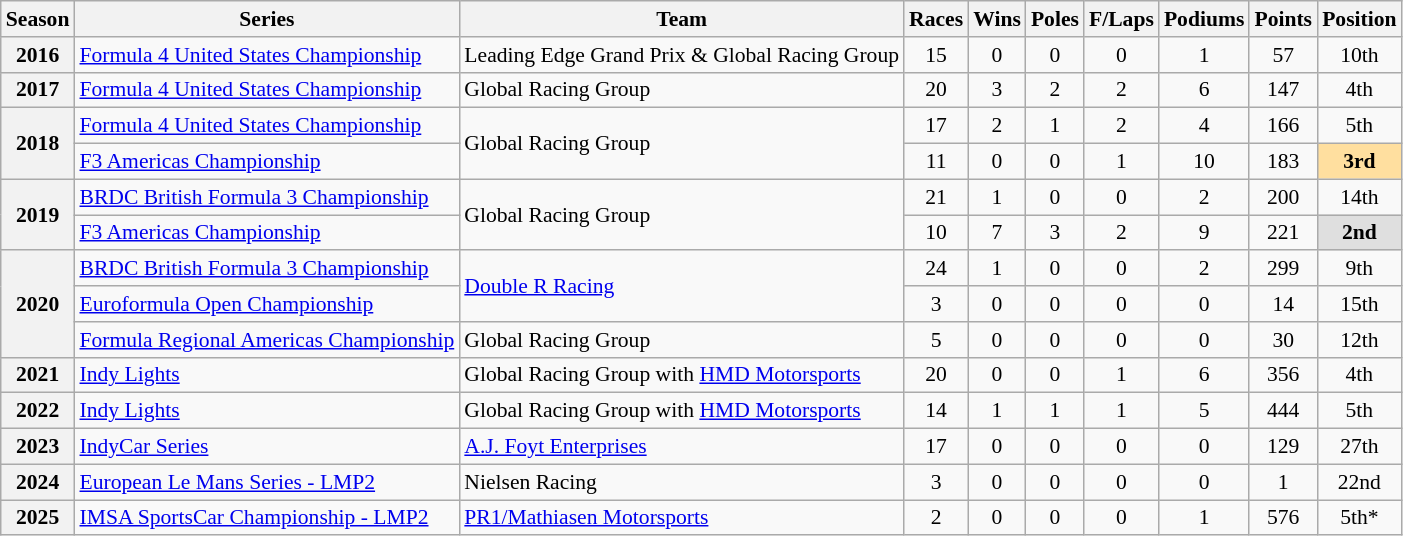<table class="wikitable" style="font-size: 90%; text-align:center">
<tr>
<th>Season</th>
<th>Series</th>
<th>Team</th>
<th>Races</th>
<th>Wins</th>
<th>Poles</th>
<th>F/Laps</th>
<th>Podiums</th>
<th>Points</th>
<th>Position</th>
</tr>
<tr>
<th rowspan=1>2016</th>
<td align=left><a href='#'>Formula 4 United States Championship</a></td>
<td align=left rowspan=1>Leading Edge Grand Prix & Global Racing Group</td>
<td>15</td>
<td>0</td>
<td>0</td>
<td>0</td>
<td>1</td>
<td>57</td>
<td>10th</td>
</tr>
<tr>
<th rowspan=1>2017</th>
<td align=left><a href='#'>Formula 4 United States Championship</a></td>
<td align=left rowspan=1>Global Racing Group</td>
<td>20</td>
<td>3</td>
<td>2</td>
<td>2</td>
<td>6</td>
<td>147</td>
<td>4th</td>
</tr>
<tr>
<th rowspan=2>2018</th>
<td align=left><a href='#'>Formula 4 United States Championship</a></td>
<td align=left rowspan=2>Global Racing Group</td>
<td>17</td>
<td>2</td>
<td>1</td>
<td>2</td>
<td>4</td>
<td>166</td>
<td>5th</td>
</tr>
<tr>
<td align=left><a href='#'>F3 Americas Championship</a></td>
<td>11</td>
<td>0</td>
<td>0</td>
<td>1</td>
<td>10</td>
<td>183</td>
<td style="background:#ffdf9f;"><strong>3rd</strong></td>
</tr>
<tr>
<th rowspan=2>2019</th>
<td align=left><a href='#'>BRDC British Formula 3 Championship</a></td>
<td align=left rowspan=2>Global Racing Group</td>
<td>21</td>
<td>1</td>
<td>0</td>
<td>0</td>
<td>2</td>
<td>200</td>
<td>14th</td>
</tr>
<tr>
<td align=left><a href='#'>F3 Americas Championship</a></td>
<td>10</td>
<td>7</td>
<td>3</td>
<td>2</td>
<td>9</td>
<td>221</td>
<td style="background:#dfdfdf;"><strong>2nd</strong></td>
</tr>
<tr>
<th rowspan=3>2020</th>
<td align=left><a href='#'>BRDC British Formula 3 Championship</a></td>
<td align=left rowspan=2><a href='#'>Double R Racing</a></td>
<td>24</td>
<td>1</td>
<td>0</td>
<td>0</td>
<td>2</td>
<td>299</td>
<td>9th</td>
</tr>
<tr>
<td align=left><a href='#'>Euroformula Open Championship</a></td>
<td>3</td>
<td>0</td>
<td>0</td>
<td>0</td>
<td>0</td>
<td>14</td>
<td>15th</td>
</tr>
<tr>
<td align=left><a href='#'>Formula Regional Americas Championship</a></td>
<td align=left>Global Racing Group</td>
<td>5</td>
<td>0</td>
<td>0</td>
<td>0</td>
<td>0</td>
<td>30</td>
<td>12th</td>
</tr>
<tr>
<th>2021</th>
<td align=left><a href='#'>Indy Lights</a></td>
<td align=left>Global Racing Group with <a href='#'>HMD Motorsports</a></td>
<td>20</td>
<td>0</td>
<td>0</td>
<td>1</td>
<td>6</td>
<td>356</td>
<td>4th</td>
</tr>
<tr>
<th>2022</th>
<td align=left><a href='#'>Indy Lights</a></td>
<td align=left>Global Racing Group with <a href='#'>HMD Motorsports</a></td>
<td>14</td>
<td>1</td>
<td>1</td>
<td>1</td>
<td>5</td>
<td>444</td>
<td>5th</td>
</tr>
<tr>
<th>2023</th>
<td align=left><a href='#'>IndyCar Series</a></td>
<td align=left><a href='#'>A.J. Foyt Enterprises</a></td>
<td>17</td>
<td>0</td>
<td>0</td>
<td>0</td>
<td>0</td>
<td>129</td>
<td>27th</td>
</tr>
<tr>
<th>2024</th>
<td align=left><a href='#'>European Le Mans Series - LMP2</a></td>
<td align=left>Nielsen Racing</td>
<td>3</td>
<td>0</td>
<td>0</td>
<td>0</td>
<td>0</td>
<td>1</td>
<td>22nd</td>
</tr>
<tr>
<th>2025</th>
<td align=left><a href='#'>IMSA SportsCar Championship - LMP2</a></td>
<td align=left><a href='#'>PR1/Mathiasen Motorsports</a></td>
<td>2</td>
<td>0</td>
<td>0</td>
<td>0</td>
<td>1</td>
<td>576</td>
<td>5th*</td>
</tr>
</table>
